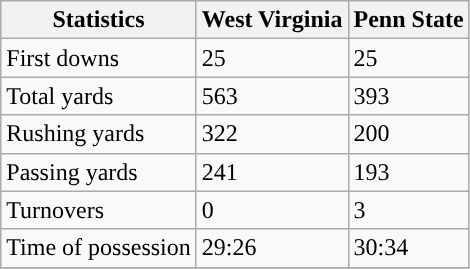<table class="wikitable" style="float: left;">
<tr>
<th>Statistics</th>
<th>West Virginia</th>
<th>Penn State</th>
</tr>
<tr>
<td>First downs</td>
<td>25</td>
<td>25</td>
</tr>
<tr>
<td>Total yards</td>
<td>563</td>
<td>393</td>
</tr>
<tr>
<td>Rushing yards</td>
<td>322</td>
<td>200</td>
</tr>
<tr>
<td>Passing yards</td>
<td>241</td>
<td>193</td>
</tr>
<tr>
<td>Turnovers</td>
<td>0</td>
<td>3</td>
</tr>
<tr>
<td>Time of possession</td>
<td>29:26</td>
<td>30:34</td>
</tr>
<tr>
</tr>
</table>
